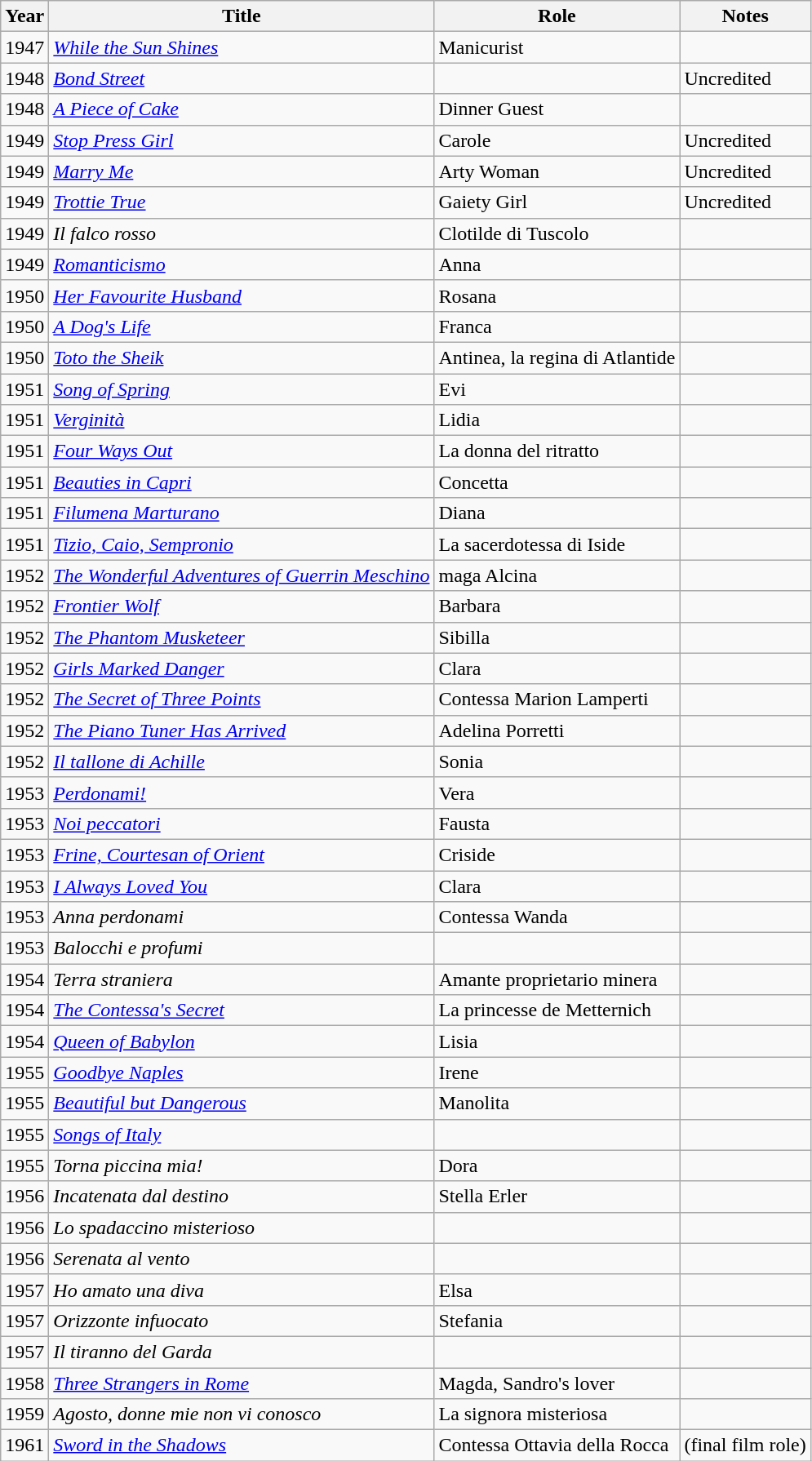<table class="wikitable">
<tr>
<th>Year</th>
<th>Title</th>
<th>Role</th>
<th>Notes</th>
</tr>
<tr>
<td>1947</td>
<td><em><a href='#'>While the Sun Shines</a></em></td>
<td>Manicurist</td>
<td></td>
</tr>
<tr>
<td>1948</td>
<td><em><a href='#'>Bond Street</a></em></td>
<td></td>
<td>Uncredited</td>
</tr>
<tr>
<td>1948</td>
<td><em><a href='#'>A Piece of Cake</a></em></td>
<td>Dinner Guest</td>
<td></td>
</tr>
<tr>
<td>1949</td>
<td><em><a href='#'>Stop Press Girl</a></em></td>
<td>Carole</td>
<td>Uncredited</td>
</tr>
<tr>
<td>1949</td>
<td><em><a href='#'>Marry Me</a></em></td>
<td>Arty Woman</td>
<td>Uncredited</td>
</tr>
<tr>
<td>1949</td>
<td><em><a href='#'>Trottie True</a></em></td>
<td>Gaiety Girl</td>
<td>Uncredited</td>
</tr>
<tr>
<td>1949</td>
<td><em>Il falco rosso</em></td>
<td>Clotilde di Tuscolo</td>
<td></td>
</tr>
<tr>
<td>1949</td>
<td><em><a href='#'>Romanticismo</a></em></td>
<td>Anna</td>
<td></td>
</tr>
<tr>
<td>1950</td>
<td><em><a href='#'>Her Favourite Husband</a></em></td>
<td>Rosana</td>
<td></td>
</tr>
<tr>
<td>1950</td>
<td><em><a href='#'>A Dog's Life</a></em></td>
<td>Franca</td>
<td></td>
</tr>
<tr>
<td>1950</td>
<td><em><a href='#'>Toto the Sheik</a></em></td>
<td>Antinea, la regina di Atlantide</td>
<td></td>
</tr>
<tr>
<td>1951</td>
<td><em><a href='#'>Song of Spring</a></em></td>
<td>Evi</td>
<td></td>
</tr>
<tr>
<td>1951</td>
<td><em><a href='#'>Verginità</a></em></td>
<td>Lidia</td>
<td></td>
</tr>
<tr>
<td>1951</td>
<td><em><a href='#'>Four Ways Out</a></em></td>
<td>La donna del ritratto</td>
<td></td>
</tr>
<tr>
<td>1951</td>
<td><em><a href='#'>Beauties in Capri</a></em></td>
<td>Concetta</td>
<td></td>
</tr>
<tr>
<td>1951</td>
<td><em><a href='#'>Filumena Marturano</a></em></td>
<td>Diana</td>
<td></td>
</tr>
<tr>
<td>1951</td>
<td><em><a href='#'>Tizio, Caio, Sempronio</a></em></td>
<td>La sacerdotessa di Iside</td>
<td></td>
</tr>
<tr>
<td>1952</td>
<td><em><a href='#'>The Wonderful Adventures of Guerrin Meschino</a></em></td>
<td>maga Alcina</td>
<td></td>
</tr>
<tr>
<td>1952</td>
<td><em><a href='#'>Frontier Wolf</a></em></td>
<td>Barbara</td>
<td></td>
</tr>
<tr>
<td>1952</td>
<td><em><a href='#'>The Phantom Musketeer</a></em></td>
<td>Sibilla</td>
<td></td>
</tr>
<tr>
<td>1952</td>
<td><em><a href='#'>Girls Marked Danger</a></em></td>
<td>Clara</td>
<td></td>
</tr>
<tr>
<td>1952</td>
<td><em><a href='#'>The Secret of Three Points</a></em></td>
<td>Contessa Marion Lamperti</td>
<td></td>
</tr>
<tr>
<td>1952</td>
<td><em><a href='#'>The Piano Tuner Has Arrived</a></em></td>
<td>Adelina Porretti</td>
<td></td>
</tr>
<tr>
<td>1952</td>
<td><em><a href='#'>Il tallone di Achille</a></em></td>
<td>Sonia</td>
<td></td>
</tr>
<tr>
<td>1953</td>
<td><em><a href='#'>Perdonami!</a></em></td>
<td>Vera</td>
<td></td>
</tr>
<tr>
<td>1953</td>
<td><em><a href='#'>Noi peccatori</a></em></td>
<td>Fausta</td>
<td></td>
</tr>
<tr>
<td>1953</td>
<td><em><a href='#'>Frine, Courtesan of Orient</a></em></td>
<td>Criside</td>
<td></td>
</tr>
<tr>
<td>1953</td>
<td><em><a href='#'>I Always Loved You</a></em></td>
<td>Clara</td>
<td></td>
</tr>
<tr>
<td>1953</td>
<td><em>Anna perdonami</em></td>
<td>Contessa Wanda</td>
<td></td>
</tr>
<tr>
<td>1953</td>
<td><em>Balocchi e profumi</em></td>
<td></td>
<td></td>
</tr>
<tr>
<td>1954</td>
<td><em>Terra straniera</em></td>
<td>Amante proprietario minera</td>
<td></td>
</tr>
<tr>
<td>1954</td>
<td><em><a href='#'>The Contessa's Secret</a></em></td>
<td>La princesse de Metternich</td>
<td></td>
</tr>
<tr>
<td>1954</td>
<td><em><a href='#'>Queen of Babylon</a></em></td>
<td>Lisia</td>
<td></td>
</tr>
<tr>
<td>1955</td>
<td><em><a href='#'>Goodbye Naples</a></em></td>
<td>Irene</td>
<td></td>
</tr>
<tr>
<td>1955</td>
<td><em><a href='#'>Beautiful but Dangerous</a></em></td>
<td>Manolita</td>
<td></td>
</tr>
<tr>
<td>1955</td>
<td><em><a href='#'>Songs of Italy</a></em></td>
<td></td>
<td></td>
</tr>
<tr>
<td>1955</td>
<td><em>Torna piccina mia!</em></td>
<td>Dora</td>
<td></td>
</tr>
<tr>
<td>1956</td>
<td><em>Incatenata dal destino</em></td>
<td>Stella Erler</td>
<td></td>
</tr>
<tr>
<td>1956</td>
<td><em>Lo spadaccino misterioso</em></td>
<td></td>
<td></td>
</tr>
<tr>
<td>1956</td>
<td><em>Serenata al vento</em></td>
<td></td>
<td></td>
</tr>
<tr>
<td>1957</td>
<td><em>Ho amato una diva</em></td>
<td>Elsa</td>
<td></td>
</tr>
<tr>
<td>1957</td>
<td><em>Orizzonte infuocato</em></td>
<td>Stefania</td>
<td></td>
</tr>
<tr>
<td>1957</td>
<td><em>Il tiranno del Garda</em></td>
<td></td>
<td></td>
</tr>
<tr>
<td>1958</td>
<td><em><a href='#'>Three Strangers in Rome</a></em></td>
<td>Magda, Sandro's lover</td>
<td></td>
</tr>
<tr>
<td>1959</td>
<td><em>Agosto, donne mie non vi conosco</em></td>
<td>La signora misteriosa</td>
<td></td>
</tr>
<tr>
<td>1961</td>
<td><em><a href='#'>Sword in the Shadows</a></em></td>
<td>Contessa Ottavia della Rocca</td>
<td>(final film role)</td>
</tr>
</table>
